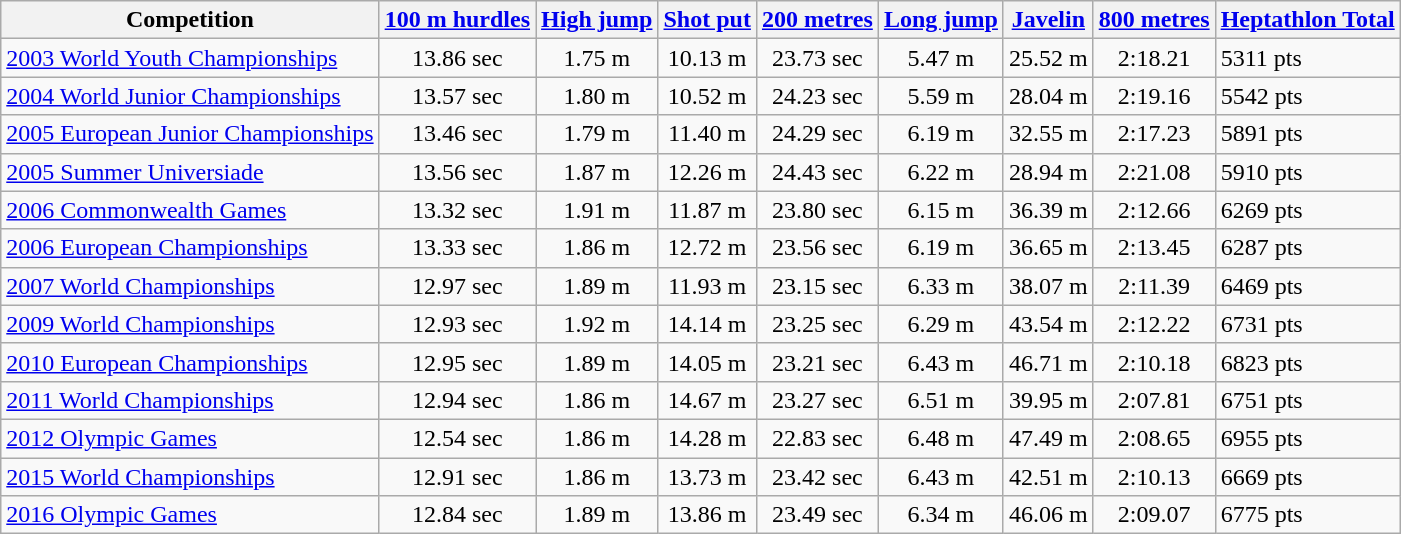<table class="wikitable">
<tr>
<th>Competition</th>
<th><a href='#'>100 m hurdles</a></th>
<th><a href='#'>High jump</a></th>
<th><a href='#'>Shot put</a></th>
<th><a href='#'>200 metres</a></th>
<th><a href='#'>Long jump</a></th>
<th><a href='#'>Javelin</a></th>
<th><a href='#'>800 metres</a></th>
<th><a href='#'>Heptathlon Total</a></th>
</tr>
<tr>
<td><a href='#'>2003 World Youth Championships</a></td>
<td style="text-align:center;">13.86 sec</td>
<td style="text-align:center;">1.75 m</td>
<td style="text-align:center;">10.13 m</td>
<td style="text-align:center;">23.73 sec</td>
<td style="text-align:center;">5.47 m</td>
<td style="text-align:center;">25.52 m</td>
<td style="text-align:center;">2:18.21</td>
<td>5311 pts</td>
</tr>
<tr>
<td><a href='#'>2004 World Junior Championships</a></td>
<td style="text-align:center;">13.57 sec</td>
<td style="text-align:center;">1.80 m</td>
<td style="text-align:center;">10.52 m</td>
<td style="text-align:center;">24.23 sec</td>
<td style="text-align:center;">5.59 m</td>
<td style="text-align:center;">28.04 m</td>
<td style="text-align:center;">2:19.16</td>
<td>5542 pts</td>
</tr>
<tr>
<td><a href='#'>2005 European Junior Championships</a></td>
<td style="text-align:center;">13.46 sec</td>
<td style="text-align:center;">1.79 m</td>
<td style="text-align:center;">11.40 m</td>
<td style="text-align:center;">24.29 sec</td>
<td style="text-align:center;">6.19 m</td>
<td style="text-align:center;">32.55 m</td>
<td style="text-align:center;">2:17.23</td>
<td>5891 pts</td>
</tr>
<tr>
<td><a href='#'>2005 Summer Universiade</a></td>
<td style="text-align:center;">13.56 sec</td>
<td style="text-align:center;">1.87 m</td>
<td style="text-align:center;">12.26 m</td>
<td style="text-align:center;">24.43 sec</td>
<td style="text-align:center;">6.22 m</td>
<td style="text-align:center;">28.94 m</td>
<td style="text-align:center;">2:21.08</td>
<td>5910 pts</td>
</tr>
<tr>
<td><a href='#'>2006 Commonwealth Games</a></td>
<td style="text-align:center;">13.32 sec</td>
<td style="text-align:center;">1.91 m</td>
<td style="text-align:center;">11.87 m</td>
<td style="text-align:center;">23.80 sec</td>
<td style="text-align:center;">6.15 m</td>
<td style="text-align:center;">36.39 m</td>
<td style="text-align:center;">2:12.66</td>
<td>6269 pts</td>
</tr>
<tr>
<td><a href='#'>2006 European Championships</a></td>
<td style="text-align:center;">13.33 sec</td>
<td style="text-align:center;">1.86 m</td>
<td style="text-align:center;">12.72 m</td>
<td style="text-align:center;">23.56 sec</td>
<td style="text-align:center;">6.19 m</td>
<td style="text-align:center;">36.65 m</td>
<td style="text-align:center;">2:13.45</td>
<td>6287 pts</td>
</tr>
<tr>
<td><a href='#'>2007 World Championships</a></td>
<td style="text-align:center;">12.97 sec</td>
<td style="text-align:center;">1.89 m</td>
<td style="text-align:center;">11.93 m</td>
<td style="text-align:center;">23.15 sec</td>
<td style="text-align:center;">6.33 m</td>
<td style="text-align:center;">38.07 m</td>
<td style="text-align:center;">2:11.39</td>
<td>6469 pts</td>
</tr>
<tr>
<td><a href='#'>2009 World Championships</a></td>
<td style="text-align:center;">12.93 sec</td>
<td style="text-align:center;">1.92 m</td>
<td style="text-align:center;">14.14 m</td>
<td style="text-align:center;">23.25 sec</td>
<td style="text-align:center;">6.29 m</td>
<td style="text-align:center;">43.54 m</td>
<td style="text-align:center;">2:12.22</td>
<td>6731 pts</td>
</tr>
<tr>
<td><a href='#'>2010 European Championships</a></td>
<td style="text-align:center;">12.95 sec</td>
<td style="text-align:center;">1.89 m</td>
<td style="text-align:center;">14.05 m</td>
<td style="text-align:center;">23.21 sec</td>
<td style="text-align:center;">6.43 m</td>
<td style="text-align:center;">46.71 m</td>
<td style="text-align:center;">2:10.18</td>
<td>6823 pts</td>
</tr>
<tr>
<td><a href='#'>2011 World Championships</a></td>
<td style="text-align:center;">12.94 sec</td>
<td style="text-align:center;">1.86 m</td>
<td style="text-align:center;">14.67 m</td>
<td style="text-align:center;">23.27 sec</td>
<td style="text-align:center;">6.51 m</td>
<td style="text-align:center;">39.95 m</td>
<td style="text-align:center;">2:07.81</td>
<td>6751 pts</td>
</tr>
<tr>
<td><a href='#'>2012 Olympic Games</a></td>
<td style="text-align:center;">12.54 sec</td>
<td style="text-align:center;">1.86 m</td>
<td style="text-align:center;">14.28 m</td>
<td style="text-align:center;">22.83 sec</td>
<td style="text-align:center;">6.48 m</td>
<td style="text-align:center;">47.49 m</td>
<td style="text-align:center;">2:08.65</td>
<td>6955 pts</td>
</tr>
<tr>
<td><a href='#'>2015 World Championships</a></td>
<td style="text-align:center;">12.91 sec</td>
<td style="text-align:center;">1.86 m</td>
<td style="text-align:center;">13.73 m</td>
<td style="text-align:center;">23.42 sec</td>
<td style="text-align:center;">6.43 m</td>
<td style="text-align:center;">42.51 m</td>
<td style="text-align:center;">2:10.13</td>
<td>6669 pts</td>
</tr>
<tr>
<td><a href='#'>2016 Olympic Games</a></td>
<td style="text-align:center;">12.84 sec</td>
<td style="text-align:center;">1.89 m</td>
<td style="text-align:center;">13.86 m</td>
<td style="text-align:center;">23.49 sec</td>
<td style="text-align:center;">6.34 m</td>
<td style="text-align:center;">46.06 m</td>
<td style="text-align:center;">2:09.07</td>
<td>6775 pts</td>
</tr>
</table>
